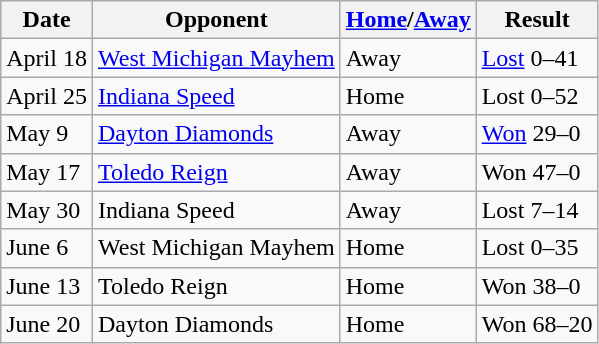<table class="wikitable">
<tr>
<th>Date</th>
<th>Opponent</th>
<th><a href='#'>Home</a>/<a href='#'>Away</a></th>
<th>Result</th>
</tr>
<tr>
<td>April 18</td>
<td><a href='#'>West Michigan Mayhem</a></td>
<td>Away</td>
<td><a href='#'>Lost</a> 0–41</td>
</tr>
<tr>
<td>April 25</td>
<td><a href='#'>Indiana Speed</a></td>
<td>Home</td>
<td>Lost 0–52</td>
</tr>
<tr>
<td>May 9</td>
<td><a href='#'>Dayton Diamonds</a></td>
<td>Away</td>
<td><a href='#'>Won</a> 29–0</td>
</tr>
<tr>
<td>May 17</td>
<td><a href='#'>Toledo Reign</a></td>
<td>Away</td>
<td>Won 47–0</td>
</tr>
<tr>
<td>May 30</td>
<td>Indiana Speed</td>
<td>Away</td>
<td>Lost 7–14</td>
</tr>
<tr>
<td>June 6</td>
<td>West Michigan Mayhem</td>
<td>Home</td>
<td>Lost 0–35</td>
</tr>
<tr>
<td>June 13</td>
<td>Toledo Reign</td>
<td>Home</td>
<td>Won 38–0</td>
</tr>
<tr>
<td>June 20</td>
<td>Dayton Diamonds</td>
<td>Home</td>
<td>Won 68–20</td>
</tr>
</table>
